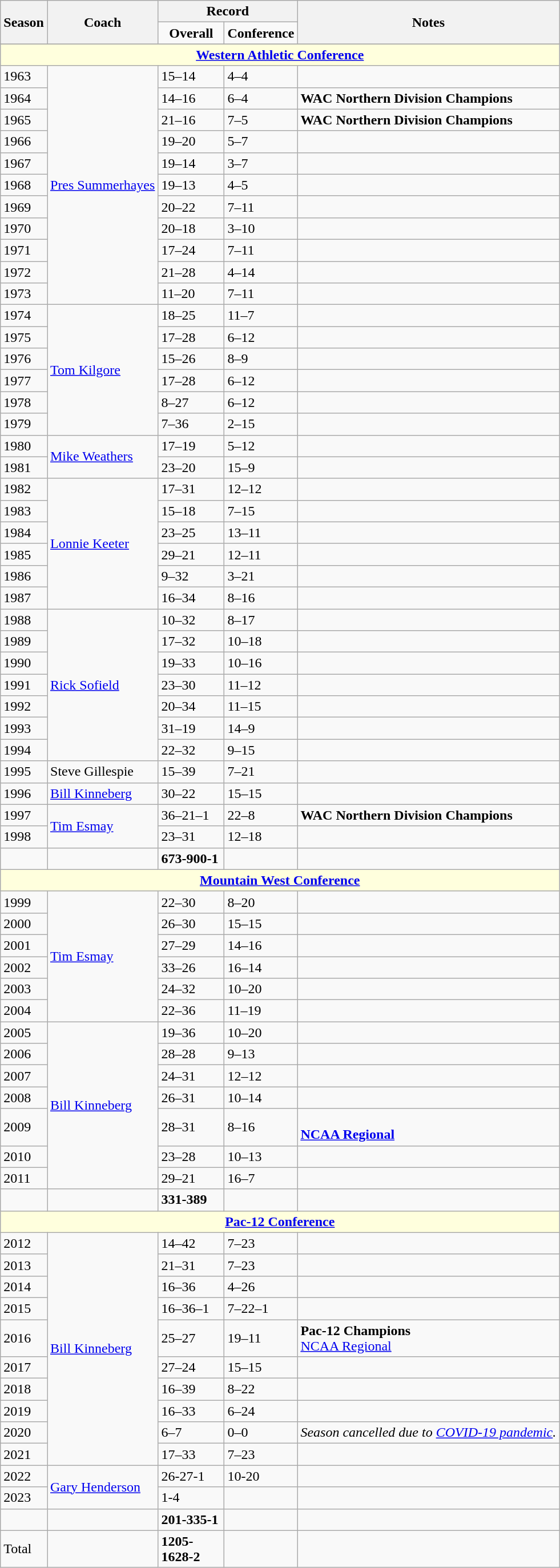<table class="wikitable">
<tr>
<th rowspan="2">Season</th>
<th rowspan="2">Coach</th>
<th colspan="2">Record</th>
<th rowspan="2">Notes</th>
</tr>
<tr>
<td width="70px" align="center"><strong>Overall</strong></td>
<td width="40px" align="center"><strong>Conference</strong></td>
</tr>
<tr>
</tr>
<tr style="background: #ffffdd;">
<td colspan="5" style="text-align: center;"><strong><a href='#'>Western Athletic Conference</a></strong></td>
</tr>
<tr>
<td>1963</td>
<td rowspan="11"><a href='#'>Pres Summerhayes</a></td>
<td>15–14</td>
<td>4–4</td>
<td></td>
</tr>
<tr>
<td>1964</td>
<td>14–16</td>
<td>6–4</td>
<td><strong>WAC Northern Division Champions</strong></td>
</tr>
<tr>
<td>1965</td>
<td>21–16</td>
<td>7–5</td>
<td><strong>WAC Northern Division Champions</strong></td>
</tr>
<tr>
<td>1966</td>
<td>19–20</td>
<td>5–7</td>
<td></td>
</tr>
<tr>
<td>1967</td>
<td>19–14</td>
<td>3–7</td>
<td></td>
</tr>
<tr>
<td>1968</td>
<td>19–13</td>
<td>4–5</td>
<td></td>
</tr>
<tr>
<td>1969</td>
<td>20–22</td>
<td>7–11</td>
<td></td>
</tr>
<tr>
<td>1970</td>
<td>20–18</td>
<td>3–10</td>
<td></td>
</tr>
<tr>
<td>1971</td>
<td>17–24</td>
<td>7–11</td>
<td></td>
</tr>
<tr>
<td>1972</td>
<td>21–28</td>
<td>4–14</td>
<td></td>
</tr>
<tr>
<td>1973</td>
<td>11–20</td>
<td>7–11</td>
<td></td>
</tr>
<tr>
<td>1974</td>
<td rowspan="6"><a href='#'>Tom Kilgore</a></td>
<td>18–25</td>
<td>11–7</td>
<td></td>
</tr>
<tr>
<td>1975</td>
<td>17–28</td>
<td>6–12</td>
<td></td>
</tr>
<tr>
<td>1976</td>
<td>15–26</td>
<td>8–9</td>
<td></td>
</tr>
<tr>
<td>1977</td>
<td>17–28</td>
<td>6–12</td>
<td></td>
</tr>
<tr>
<td>1978</td>
<td>8–27</td>
<td>6–12</td>
<td></td>
</tr>
<tr>
<td>1979</td>
<td>7–36</td>
<td>2–15</td>
<td></td>
</tr>
<tr>
<td>1980</td>
<td rowspan="2"><a href='#'>Mike Weathers</a></td>
<td>17–19</td>
<td>5–12</td>
<td></td>
</tr>
<tr>
<td>1981</td>
<td>23–20</td>
<td>15–9</td>
<td></td>
</tr>
<tr>
<td>1982</td>
<td rowspan="6"><a href='#'>Lonnie Keeter</a></td>
<td>17–31</td>
<td>12–12</td>
<td></td>
</tr>
<tr>
<td>1983</td>
<td>15–18</td>
<td>7–15</td>
<td></td>
</tr>
<tr>
<td>1984</td>
<td>23–25</td>
<td>13–11</td>
<td></td>
</tr>
<tr>
<td>1985</td>
<td>29–21</td>
<td>12–11</td>
<td></td>
</tr>
<tr>
<td>1986</td>
<td>9–32</td>
<td>3–21</td>
<td></td>
</tr>
<tr>
<td>1987</td>
<td>16–34</td>
<td>8–16</td>
<td></td>
</tr>
<tr>
<td>1988</td>
<td rowspan="7"><a href='#'>Rick Sofield</a></td>
<td>10–32</td>
<td>8–17</td>
<td></td>
</tr>
<tr>
<td>1989</td>
<td>17–32</td>
<td>10–18</td>
<td></td>
</tr>
<tr>
<td>1990</td>
<td>19–33</td>
<td>10–16</td>
<td></td>
</tr>
<tr>
<td>1991</td>
<td>23–30</td>
<td>11–12</td>
<td></td>
</tr>
<tr>
<td>1992</td>
<td>20–34</td>
<td>11–15</td>
<td></td>
</tr>
<tr>
<td>1993</td>
<td>31–19</td>
<td>14–9</td>
<td></td>
</tr>
<tr>
<td>1994</td>
<td>22–32</td>
<td>9–15</td>
<td></td>
</tr>
<tr>
<td>1995</td>
<td>Steve Gillespie</td>
<td>15–39</td>
<td>7–21</td>
<td></td>
</tr>
<tr>
<td>1996</td>
<td><a href='#'>Bill Kinneberg</a></td>
<td>30–22</td>
<td>15–15</td>
<td></td>
</tr>
<tr>
<td>1997</td>
<td rowspan="2"><a href='#'>Tim Esmay</a></td>
<td>36–21–1</td>
<td>22–8</td>
<td><strong>WAC Northern Division Champions</strong></td>
</tr>
<tr>
<td>1998</td>
<td>23–31</td>
<td>12–18</td>
<td></td>
</tr>
<tr>
<td></td>
<td></td>
<td><strong>673-900-1</strong></td>
<td></td>
<td></td>
</tr>
<tr style="background: #ffffdd;">
<td colspan="5" style="text-align: center;"><strong><a href='#'>Mountain West Conference</a></strong></td>
</tr>
<tr>
<td>1999</td>
<td rowspan="6"><a href='#'>Tim Esmay</a></td>
<td>22–30</td>
<td>8–20</td>
<td></td>
</tr>
<tr>
<td>2000</td>
<td>26–30</td>
<td>15–15</td>
<td></td>
</tr>
<tr>
<td>2001</td>
<td>27–29</td>
<td>14–16</td>
<td></td>
</tr>
<tr>
<td>2002</td>
<td>33–26</td>
<td>16–14</td>
<td></td>
</tr>
<tr>
<td>2003</td>
<td>24–32</td>
<td>10–20</td>
<td></td>
</tr>
<tr>
<td>2004</td>
<td>22–36</td>
<td>11–19</td>
<td></td>
</tr>
<tr>
<td>2005</td>
<td rowspan="7"><a href='#'>Bill Kinneberg</a></td>
<td>19–36</td>
<td>10–20</td>
<td></td>
</tr>
<tr>
<td>2006</td>
<td>28–28</td>
<td>9–13</td>
<td></td>
</tr>
<tr>
<td>2007</td>
<td>24–31</td>
<td>12–12</td>
<td></td>
</tr>
<tr>
<td>2008</td>
<td>26–31</td>
<td>10–14</td>
<td></td>
</tr>
<tr>
<td>2009</td>
<td>28–31</td>
<td>8–16</td>
<td><strong></strong><br><strong><a href='#'>NCAA Regional</a></strong></td>
</tr>
<tr>
<td>2010</td>
<td>23–28</td>
<td>10–13</td>
<td></td>
</tr>
<tr>
<td>2011</td>
<td>29–21</td>
<td>16–7</td>
<td></td>
</tr>
<tr>
<td></td>
<td></td>
<td><strong>331-389</strong></td>
<td></td>
<td></td>
</tr>
<tr style="background: #ffffdd;">
<td colspan="5" style="text-align: center;"><strong><a href='#'>Pac-12 Conference</a></strong></td>
</tr>
<tr>
<td>2012</td>
<td rowspan="10"><a href='#'>Bill Kinneberg</a></td>
<td>14–42</td>
<td>7–23</td>
<td></td>
</tr>
<tr>
<td>2013</td>
<td>21–31</td>
<td>7–23</td>
<td></td>
</tr>
<tr>
<td>2014</td>
<td>16–36</td>
<td>4–26</td>
<td></td>
</tr>
<tr>
<td>2015</td>
<td>16–36–1</td>
<td>7–22–1</td>
<td></td>
</tr>
<tr>
<td>2016</td>
<td>25–27</td>
<td>19–11</td>
<td><strong>Pac-12 Champions</strong><br><a href='#'>NCAA Regional</a></td>
</tr>
<tr>
<td>2017</td>
<td>27–24</td>
<td>15–15</td>
<td></td>
</tr>
<tr>
<td>2018</td>
<td>16–39</td>
<td>8–22</td>
<td></td>
</tr>
<tr>
<td>2019</td>
<td>16–33</td>
<td>6–24</td>
<td></td>
</tr>
<tr>
<td>2020</td>
<td>6–7</td>
<td>0–0</td>
<td><em>Season cancelled due to <a href='#'>COVID-19 pandemic</a>.</em></td>
</tr>
<tr>
<td>2021</td>
<td>17–33</td>
<td>7–23</td>
<td></td>
</tr>
<tr>
<td>2022</td>
<td rowspan="2"><a href='#'>Gary Henderson</a></td>
<td>26-27-1</td>
<td>10-20</td>
<td></td>
</tr>
<tr>
<td>2023</td>
<td>1-4</td>
<td></td>
<td></td>
</tr>
<tr>
<td></td>
<td></td>
<td><strong>201-335-1</strong></td>
<td></td>
<td></td>
</tr>
<tr>
<td>Total</td>
<td></td>
<td><strong>1205-1628-2</strong></td>
<td></td>
<td></td>
</tr>
</table>
